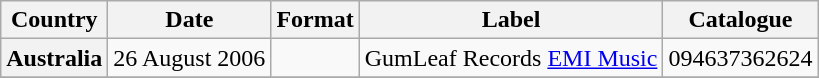<table class="wikitable plainrowheaders">
<tr>
<th scope="col">Country</th>
<th scope="col">Date</th>
<th scope="col">Format</th>
<th scope="col">Label</th>
<th scope="col">Catalogue</th>
</tr>
<tr>
<th scope="row">Australia</th>
<td>26 August 2006</td>
<td></td>
<td>GumLeaf Records <a href='#'>EMI Music</a></td>
<td>094637362624</td>
</tr>
<tr>
</tr>
</table>
